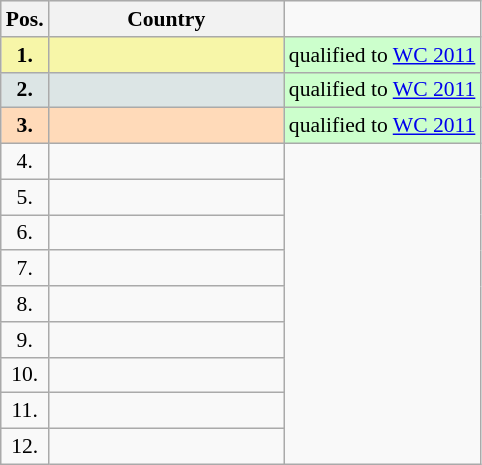<table class="wikitable" style="border:1px solid #AAAAAA;font-size:90%">
<tr bgcolor="#E4E4E4">
<th style="border-bottom:1px solid #AAAAAA" width=20>Pos.</th>
<th style="border-bottom:1px solid #AAAAAA" width=150>Country</th>
</tr>
<tr bgcolor="#F7F6A8">
<td align="center"><strong>1.</strong></td>
<td></td>
<td bgcolor=#CCFFCC>qualified to <a href='#'>WC 2011</a></td>
</tr>
<tr bgcolor="#DCE5E5">
<td align="center"><strong>2.</strong></td>
<td></td>
<td bgcolor=#CCFFCC>qualified to <a href='#'>WC 2011</a></td>
</tr>
<tr bgcolor="#FFDAB9">
<td align="center"><strong>3.</strong></td>
<td></td>
<td bgcolor=#CCFFCC>qualified to <a href='#'>WC 2011</a></td>
</tr>
<tr style>
<td align="center">4.</td>
<td></td>
</tr>
<tr style>
<td align="center">5.</td>
<td></td>
</tr>
<tr style>
<td align="center">6.</td>
<td></td>
</tr>
<tr style>
<td align="center">7.</td>
<td></td>
</tr>
<tr style>
<td align="center">8.</td>
<td></td>
</tr>
<tr style>
<td align="center">9.</td>
<td></td>
</tr>
<tr style>
<td align="center">10.</td>
<td></td>
</tr>
<tr style>
<td align="center">11.</td>
<td></td>
</tr>
<tr style>
<td align="center">12.</td>
<td></td>
</tr>
</table>
